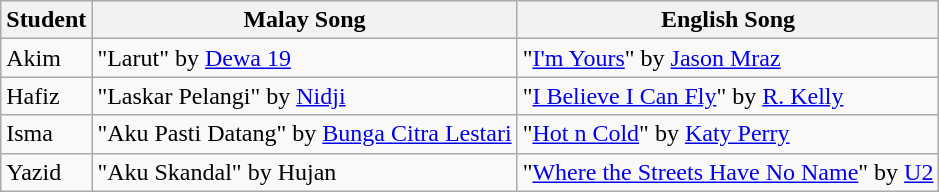<table class="wikitable">
<tr>
<th>Student</th>
<th>Malay Song</th>
<th>English Song</th>
</tr>
<tr>
<td>Akim</td>
<td>"Larut" by <a href='#'>Dewa 19</a></td>
<td>"<a href='#'>I'm Yours</a>" by <a href='#'>Jason Mraz</a></td>
</tr>
<tr>
<td>Hafiz</td>
<td>"Laskar Pelangi" by <a href='#'>Nidji</a></td>
<td>"<a href='#'>I Believe I Can Fly</a>" by <a href='#'>R. Kelly</a></td>
</tr>
<tr>
<td>Isma</td>
<td>"Aku Pasti Datang" by <a href='#'>Bunga Citra Lestari</a></td>
<td>"<a href='#'>Hot n Cold</a>" by <a href='#'>Katy Perry</a></td>
</tr>
<tr>
<td>Yazid</td>
<td>"Aku Skandal" by Hujan</td>
<td>"<a href='#'>Where the Streets Have No Name</a>" by <a href='#'>U2</a></td>
</tr>
</table>
